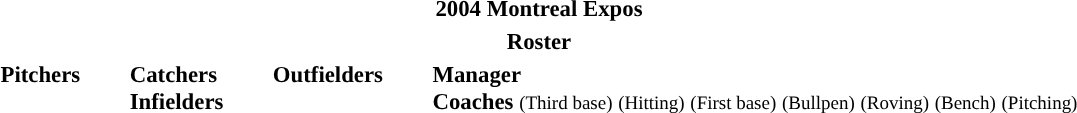<table class="toccolours" style="font-size: 95%;">
<tr>
<th colspan="10">2004 Montreal Expos</th>
</tr>
<tr>
<td colspan="10" style="text-align: center; "><strong>Roster</strong></td>
</tr>
<tr>
<td valign="top"><strong>Pitchers</strong><br>




















</td>
<td width="25px"></td>
<td valign="top"><strong>Catchers</strong><br>

<strong>Infielders</strong>












</td>
<td width="25px"></td>
<td valign="top"><strong>Outfielders</strong><br>







</td>
<td width="25px"></td>
<td valign="top"><strong>Manager</strong><br>
<strong>Coaches</strong>
 <small>(Third base)</small>
 <small>(Hitting)</small>
 <small>(First base)</small>
 <small>(Bullpen)</small>
 <small>(Roving)</small>
 <small>(Bench)</small>
 <small>(Pitching)</small></td>
</tr>
</table>
